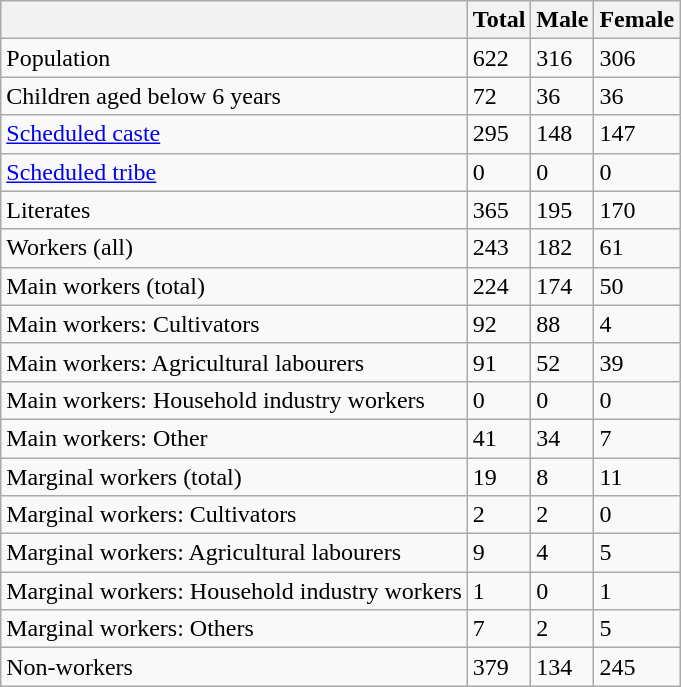<table class="wikitable sortable">
<tr>
<th></th>
<th>Total</th>
<th>Male</th>
<th>Female</th>
</tr>
<tr>
<td>Population</td>
<td>622</td>
<td>316</td>
<td>306</td>
</tr>
<tr>
<td>Children aged below 6 years</td>
<td>72</td>
<td>36</td>
<td>36</td>
</tr>
<tr>
<td><a href='#'>Scheduled caste</a></td>
<td>295</td>
<td>148</td>
<td>147</td>
</tr>
<tr>
<td><a href='#'>Scheduled tribe</a></td>
<td>0</td>
<td>0</td>
<td>0</td>
</tr>
<tr>
<td>Literates</td>
<td>365</td>
<td>195</td>
<td>170</td>
</tr>
<tr>
<td>Workers (all)</td>
<td>243</td>
<td>182</td>
<td>61</td>
</tr>
<tr>
<td>Main workers (total)</td>
<td>224</td>
<td>174</td>
<td>50</td>
</tr>
<tr>
<td>Main workers: Cultivators</td>
<td>92</td>
<td>88</td>
<td>4</td>
</tr>
<tr>
<td>Main workers: Agricultural labourers</td>
<td>91</td>
<td>52</td>
<td>39</td>
</tr>
<tr>
<td>Main workers: Household industry workers</td>
<td>0</td>
<td>0</td>
<td>0</td>
</tr>
<tr>
<td>Main workers: Other</td>
<td>41</td>
<td>34</td>
<td>7</td>
</tr>
<tr>
<td>Marginal workers (total)</td>
<td>19</td>
<td>8</td>
<td>11</td>
</tr>
<tr>
<td>Marginal workers: Cultivators</td>
<td>2</td>
<td>2</td>
<td>0</td>
</tr>
<tr>
<td>Marginal workers: Agricultural labourers</td>
<td>9</td>
<td>4</td>
<td>5</td>
</tr>
<tr>
<td>Marginal workers: Household industry workers</td>
<td>1</td>
<td>0</td>
<td>1</td>
</tr>
<tr>
<td>Marginal workers: Others</td>
<td>7</td>
<td>2</td>
<td>5</td>
</tr>
<tr>
<td>Non-workers</td>
<td>379</td>
<td>134</td>
<td>245</td>
</tr>
</table>
